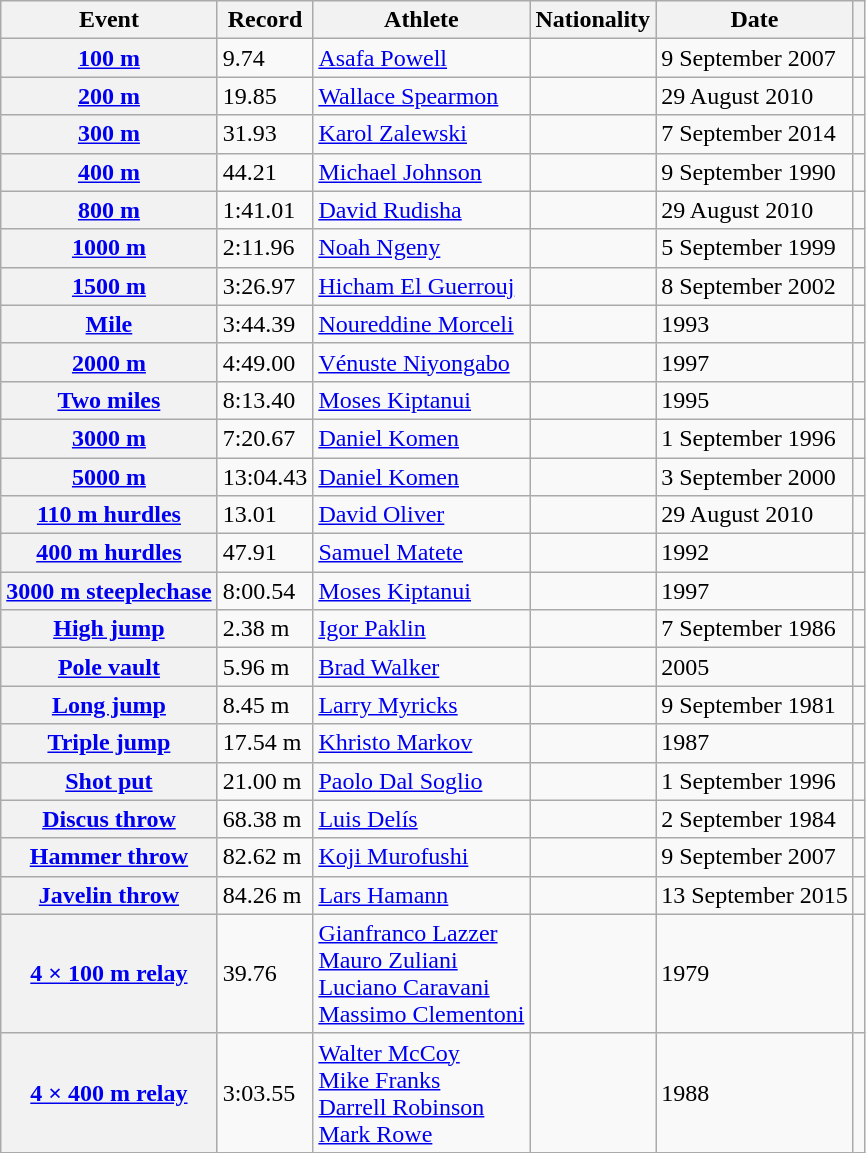<table class="wikitable plainrowheaders sticky-header">
<tr>
<th scope="col">Event</th>
<th scope="col">Record</th>
<th scope="col">Athlete</th>
<th scope="col">Nationality</th>
<th scope="col">Date</th>
<th scope="col"></th>
</tr>
<tr>
<th scope="row"><a href='#'>100 m</a></th>
<td>9.74 </td>
<td><a href='#'>Asafa Powell</a></td>
<td></td>
<td>9 September 2007</td>
<td></td>
</tr>
<tr>
<th scope="row"><a href='#'>200 m</a></th>
<td>19.85 </td>
<td><a href='#'>Wallace Spearmon</a></td>
<td></td>
<td>29 August 2010</td>
<td></td>
</tr>
<tr>
<th scope="row"><a href='#'>300 m</a></th>
<td>31.93</td>
<td><a href='#'>Karol Zalewski</a></td>
<td></td>
<td>7 September 2014</td>
<td></td>
</tr>
<tr>
<th scope="row"><a href='#'>400 m</a></th>
<td>44.21</td>
<td><a href='#'>Michael Johnson</a></td>
<td></td>
<td>9 September 1990</td>
<td></td>
</tr>
<tr>
<th scope="row"><a href='#'>800 m</a></th>
<td>1:41.01</td>
<td><a href='#'>David Rudisha</a></td>
<td></td>
<td>29 August 2010</td>
<td></td>
</tr>
<tr>
<th scope="row"><a href='#'>1000 m</a></th>
<td>2:11.96</td>
<td><a href='#'>Noah Ngeny</a></td>
<td></td>
<td>5 September 1999</td>
<td></td>
</tr>
<tr>
<th scope="row"><a href='#'>1500 m</a></th>
<td>3:26.97</td>
<td><a href='#'>Hicham El Guerrouj</a></td>
<td></td>
<td>8 September 2002</td>
<td></td>
</tr>
<tr>
<th scope="row"><a href='#'>Mile</a></th>
<td>3:44.39</td>
<td><a href='#'>Noureddine Morceli</a></td>
<td></td>
<td>1993</td>
<td></td>
</tr>
<tr>
<th scope="row"><a href='#'>2000 m</a></th>
<td>4:49.00</td>
<td><a href='#'>Vénuste Niyongabo</a></td>
<td></td>
<td>1997</td>
<td></td>
</tr>
<tr>
<th scope="row"><a href='#'>Two miles</a></th>
<td>8:13.40</td>
<td><a href='#'>Moses Kiptanui</a></td>
<td></td>
<td>1995</td>
<td></td>
</tr>
<tr>
<th scope="row"><a href='#'>3000 m</a></th>
<td>7:20.67</td>
<td><a href='#'>Daniel Komen</a></td>
<td></td>
<td>1 September 1996</td>
<td></td>
</tr>
<tr>
<th scope="row"><a href='#'>5000 m</a></th>
<td>13:04.43</td>
<td><a href='#'>Daniel Komen</a></td>
<td></td>
<td>3 September 2000</td>
<td></td>
</tr>
<tr>
<th scope="row"><a href='#'>110 m hurdles</a></th>
<td>13.01 </td>
<td><a href='#'>David Oliver</a></td>
<td></td>
<td>29 August 2010</td>
<td></td>
</tr>
<tr>
<th scope="row"><a href='#'>400 m hurdles</a></th>
<td>47.91</td>
<td><a href='#'>Samuel Matete</a></td>
<td></td>
<td>1992</td>
<td></td>
</tr>
<tr>
<th scope="row"><a href='#'>3000 m steeplechase</a></th>
<td>8:00.54</td>
<td><a href='#'>Moses Kiptanui</a></td>
<td></td>
<td>1997</td>
<td></td>
</tr>
<tr>
<th scope="row"><a href='#'>High jump</a></th>
<td>2.38 m</td>
<td><a href='#'>Igor Paklin</a></td>
<td></td>
<td>7 September 1986</td>
<td></td>
</tr>
<tr>
<th scope="row"><a href='#'>Pole vault</a></th>
<td>5.96 m</td>
<td><a href='#'>Brad Walker</a></td>
<td></td>
<td>2005</td>
<td></td>
</tr>
<tr>
<th scope="row"><a href='#'>Long jump</a></th>
<td>8.45 m</td>
<td><a href='#'>Larry Myricks</a></td>
<td></td>
<td>9 September 1981</td>
<td></td>
</tr>
<tr>
<th scope="row"><a href='#'>Triple jump</a></th>
<td>17.54 m</td>
<td><a href='#'>Khristo Markov</a></td>
<td></td>
<td>1987</td>
<td></td>
</tr>
<tr>
<th scope="row"><a href='#'>Shot put</a></th>
<td>21.00 m</td>
<td><a href='#'>Paolo Dal Soglio</a></td>
<td></td>
<td>1 September 1996</td>
<td></td>
</tr>
<tr>
<th scope="row"><a href='#'>Discus throw</a></th>
<td>68.38 m</td>
<td><a href='#'>Luis Delís</a></td>
<td></td>
<td>2 September 1984</td>
<td></td>
</tr>
<tr>
<th scope="row"><a href='#'>Hammer throw</a></th>
<td>82.62 m</td>
<td><a href='#'>Koji Murofushi</a></td>
<td></td>
<td>9 September 2007</td>
<td></td>
</tr>
<tr>
<th scope="row"><a href='#'>Javelin throw</a></th>
<td>84.26 m</td>
<td><a href='#'>Lars Hamann</a></td>
<td></td>
<td>13 September 2015</td>
<td></td>
</tr>
<tr>
<th scope="row"><a href='#'>4 × 100 m relay</a></th>
<td>39.76</td>
<td><a href='#'>Gianfranco Lazzer</a><br><a href='#'>Mauro Zuliani</a><br><a href='#'>Luciano Caravani</a><br><a href='#'>Massimo Clementoni</a></td>
<td></td>
<td>1979</td>
<td></td>
</tr>
<tr>
<th scope="row"><a href='#'>4 × 400 m relay</a></th>
<td>3:03.55</td>
<td><a href='#'>Walter McCoy</a><br><a href='#'>Mike Franks</a><br><a href='#'>Darrell Robinson</a><br><a href='#'>Mark Rowe</a></td>
<td></td>
<td>1988</td>
<td></td>
</tr>
</table>
